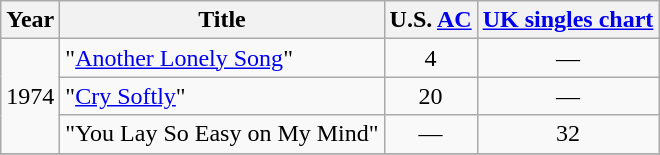<table class="wikitable">
<tr>
<th>Year</th>
<th>Title</th>
<th>U.S. <a href='#'>AC</a></th>
<th><a href='#'>UK singles chart</a></th>
</tr>
<tr>
<td rowspan="3">1974</td>
<td>"<a href='#'>Another Lonely Song</a>"</td>
<td align="center">4</td>
<td align="center">—</td>
</tr>
<tr>
<td>"<a href='#'>Cry Softly</a>"</td>
<td align="center">20</td>
<td align="center">—</td>
</tr>
<tr>
<td>"You Lay So Easy on My Mind"</td>
<td align="center">—</td>
<td align="center">32</td>
</tr>
<tr>
</tr>
</table>
